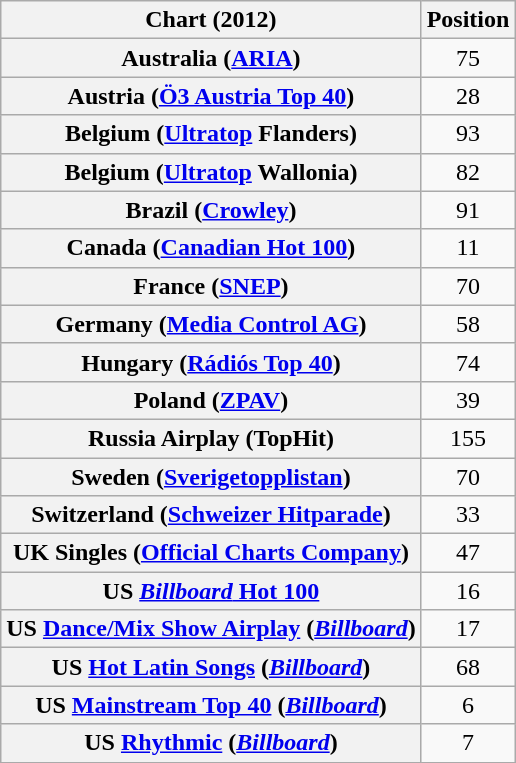<table class="wikitable plainrowheaders sortable" style="text-align:center">
<tr>
<th scope="col">Chart (2012)</th>
<th scope="col">Position</th>
</tr>
<tr>
<th scope="row">Australia (<a href='#'>ARIA</a>)</th>
<td style="text-align:center;">75</td>
</tr>
<tr>
<th scope="row">Austria (<a href='#'>Ö3 Austria Top 40</a>)</th>
<td style="text-align:center;">28</td>
</tr>
<tr>
<th scope="row">Belgium (<a href='#'>Ultratop</a> Flanders)</th>
<td style="text-align:center;">93</td>
</tr>
<tr>
<th scope="row">Belgium (<a href='#'>Ultratop</a> Wallonia)</th>
<td style="text-align:center;">82</td>
</tr>
<tr>
<th scope="row">Brazil (<a href='#'>Crowley</a>)</th>
<td style="text-align:center;">91</td>
</tr>
<tr>
<th scope="row">Canada (<a href='#'>Canadian Hot 100</a>)</th>
<td style="text-align:center;">11</td>
</tr>
<tr>
<th scope="row">France (<a href='#'>SNEP</a>)</th>
<td style="text-align:center;">70</td>
</tr>
<tr>
<th scope="row">Germany (<a href='#'>Media Control AG</a>)</th>
<td style="text-align:center;">58</td>
</tr>
<tr>
<th scope="row">Hungary (<a href='#'>Rádiós Top 40</a>)</th>
<td style="text-align:center;">74</td>
</tr>
<tr>
<th scope="row">Poland (<a href='#'>ZPAV</a>)</th>
<td style="text-align:center;">39</td>
</tr>
<tr>
<th scope="row">Russia Airplay (TopHit)</th>
<td style="text-align:center;">155</td>
</tr>
<tr>
<th scope="row">Sweden (<a href='#'>Sverigetopplistan</a>)</th>
<td align="center">70</td>
</tr>
<tr>
<th scope="row">Switzerland (<a href='#'>Schweizer Hitparade</a>)</th>
<td align="center">33</td>
</tr>
<tr>
<th scope="row">UK Singles (<a href='#'>Official Charts Company</a>)</th>
<td align="center">47</td>
</tr>
<tr>
<th scope="row">US <a href='#'><em>Billboard</em> Hot 100</a></th>
<td style="text-align:center;">16</td>
</tr>
<tr>
<th scope="row">US <a href='#'>Dance/Mix Show Airplay</a> (<em><a href='#'>Billboard</a></em>)</th>
<td style="text-align:center;">17</td>
</tr>
<tr>
<th scope="row">US <a href='#'>Hot Latin Songs</a> (<em><a href='#'>Billboard</a></em>)</th>
<td style="text-align:center;">68</td>
</tr>
<tr>
<th scope="row">US <a href='#'>Mainstream Top 40</a> (<em><a href='#'>Billboard</a></em>)</th>
<td style="text-align:center;">6</td>
</tr>
<tr>
<th scope="row">US <a href='#'>Rhythmic</a> (<em><a href='#'>Billboard</a></em>)</th>
<td style="text-align:center;">7</td>
</tr>
<tr>
</tr>
</table>
